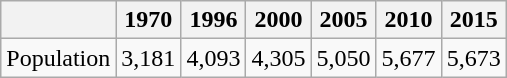<table class="wikitable">
<tr>
<th></th>
<th>1970</th>
<th>1996</th>
<th>2000</th>
<th>2005</th>
<th>2010</th>
<th>2015</th>
</tr>
<tr>
<td>Population</td>
<td>3,181</td>
<td>4,093</td>
<td>4,305</td>
<td>5,050</td>
<td>5,677</td>
<td>5,673</td>
</tr>
</table>
